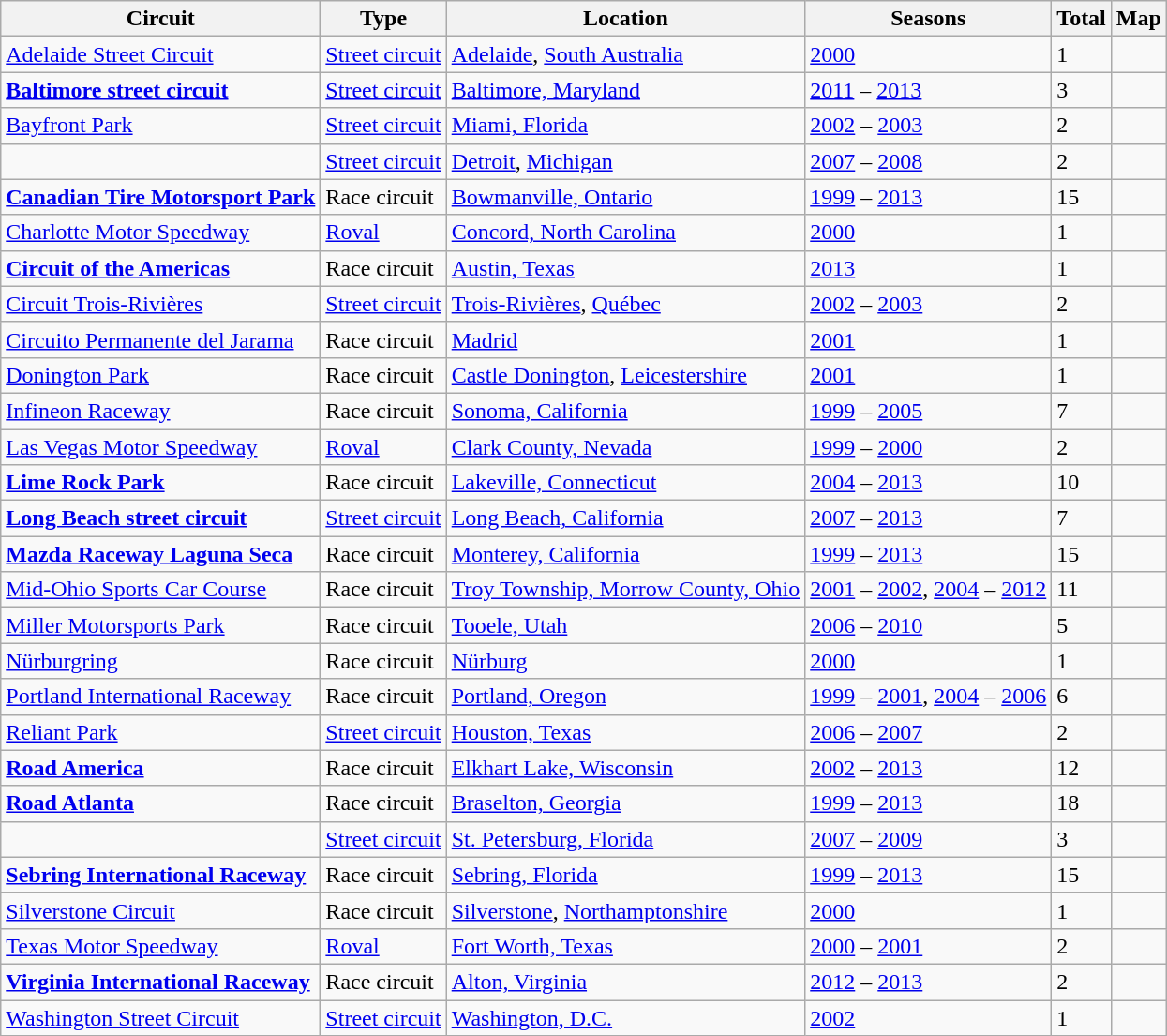<table class="sortable wikitable">
<tr>
<th>Circuit</th>
<th>Type</th>
<th>Location</th>
<th>Seasons</th>
<th>Total</th>
<th>Map</th>
</tr>
<tr>
<td><a href='#'>Adelaide Street Circuit</a></td>
<td><a href='#'>Street circuit</a></td>
<td> <a href='#'>Adelaide</a>, <a href='#'>South Australia</a><br><small></small></td>
<td><a href='#'>2000</a></td>
<td>1</td>
<td></td>
</tr>
<tr>
<td><strong><a href='#'>Baltimore street circuit</a></strong></td>
<td><a href='#'>Street circuit</a></td>
<td> <a href='#'>Baltimore, Maryland</a><br><small></small></td>
<td><a href='#'>2011</a> – <a href='#'>2013</a></td>
<td>3</td>
<td></td>
</tr>
<tr>
<td><a href='#'>Bayfront Park</a></td>
<td><a href='#'>Street circuit</a></td>
<td> <a href='#'>Miami, Florida</a><br><small></small></td>
<td><a href='#'>2002</a> – <a href='#'>2003</a></td>
<td>2</td>
<td></td>
</tr>
<tr>
<td></td>
<td><a href='#'>Street circuit</a></td>
<td> <a href='#'>Detroit</a>, <a href='#'>Michigan</a><br><small></small></td>
<td><a href='#'>2007</a> – <a href='#'>2008</a></td>
<td>2</td>
<td></td>
</tr>
<tr>
<td><strong><a href='#'>Canadian Tire Motorsport Park</a></strong></td>
<td>Race circuit</td>
<td> <a href='#'>Bowmanville, Ontario</a><br><small></small></td>
<td><a href='#'>1999</a> – <a href='#'>2013</a></td>
<td>15</td>
<td></td>
</tr>
<tr>
<td><a href='#'>Charlotte Motor Speedway</a></td>
<td><a href='#'>Roval</a></td>
<td> <a href='#'>Concord, North Carolina</a><br><small></small></td>
<td><a href='#'>2000</a></td>
<td>1</td>
<td></td>
</tr>
<tr>
<td><strong><a href='#'>Circuit of the Americas</a></strong></td>
<td>Race circuit</td>
<td> <a href='#'>Austin, Texas</a><br><small></small></td>
<td><a href='#'>2013</a></td>
<td>1</td>
<td></td>
</tr>
<tr>
<td><a href='#'>Circuit Trois-Rivières</a></td>
<td><a href='#'>Street circuit</a></td>
<td> <a href='#'>Trois-Rivières</a>, <a href='#'>Québec</a><br><small></small></td>
<td><a href='#'>2002</a> – <a href='#'>2003</a></td>
<td>2</td>
<td></td>
</tr>
<tr>
<td><a href='#'>Circuito Permanente del Jarama</a></td>
<td>Race circuit</td>
<td> <a href='#'>Madrid</a><br><small></small></td>
<td><a href='#'>2001</a></td>
<td>1</td>
<td></td>
</tr>
<tr>
<td><a href='#'>Donington Park</a></td>
<td>Race circuit</td>
<td> <a href='#'>Castle Donington</a>, <a href='#'>Leicestershire</a><br><small></small></td>
<td><a href='#'>2001</a></td>
<td>1</td>
<td></td>
</tr>
<tr>
<td><a href='#'>Infineon Raceway</a></td>
<td>Race circuit</td>
<td> <a href='#'>Sonoma, California</a><br><small></small></td>
<td><a href='#'>1999</a> – <a href='#'>2005</a></td>
<td>7</td>
<td></td>
</tr>
<tr>
<td><a href='#'>Las Vegas Motor Speedway</a></td>
<td><a href='#'>Roval</a></td>
<td> <a href='#'>Clark County, Nevada</a><br><small></small></td>
<td><a href='#'>1999</a> – <a href='#'>2000</a></td>
<td>2</td>
<td></td>
</tr>
<tr>
<td><strong><a href='#'>Lime Rock Park</a></strong></td>
<td>Race circuit</td>
<td> <a href='#'>Lakeville, Connecticut</a><br><small></small></td>
<td><a href='#'>2004</a> – <a href='#'>2013</a></td>
<td>10</td>
<td></td>
</tr>
<tr>
<td><strong><a href='#'>Long Beach street circuit</a></strong></td>
<td><a href='#'>Street circuit</a></td>
<td> <a href='#'>Long Beach, California</a><br><small></small></td>
<td><a href='#'>2007</a> – <a href='#'>2013</a></td>
<td>7</td>
<td></td>
</tr>
<tr>
<td><strong><a href='#'>Mazda Raceway Laguna Seca</a></strong></td>
<td>Race circuit</td>
<td> <a href='#'>Monterey, California</a><br><small></small></td>
<td><a href='#'>1999</a> – <a href='#'>2013</a></td>
<td>15</td>
<td></td>
</tr>
<tr>
<td><a href='#'>Mid-Ohio Sports Car Course</a></td>
<td>Race circuit</td>
<td> <a href='#'>Troy Township, Morrow County, Ohio</a><br><small></small></td>
<td><a href='#'>2001</a> – <a href='#'>2002</a>, <a href='#'>2004</a> – <a href='#'>2012</a></td>
<td>11</td>
<td></td>
</tr>
<tr>
<td><a href='#'>Miller Motorsports Park</a></td>
<td>Race circuit</td>
<td> <a href='#'>Tooele, Utah</a><br><small></small></td>
<td><a href='#'>2006</a> – <a href='#'>2010</a></td>
<td>5</td>
<td></td>
</tr>
<tr>
<td><a href='#'>Nürburgring</a></td>
<td>Race circuit</td>
<td> <a href='#'>Nürburg</a><br><small></small></td>
<td><a href='#'>2000</a></td>
<td>1</td>
<td></td>
</tr>
<tr>
<td><a href='#'>Portland International Raceway</a></td>
<td>Race circuit</td>
<td> <a href='#'>Portland, Oregon</a><br><small></small></td>
<td><a href='#'>1999</a> – <a href='#'>2001</a>, <a href='#'>2004</a> – <a href='#'>2006</a></td>
<td>6</td>
<td></td>
</tr>
<tr>
<td><a href='#'>Reliant Park</a></td>
<td><a href='#'>Street circuit</a></td>
<td> <a href='#'>Houston, Texas</a><br><small></small></td>
<td><a href='#'>2006</a> – <a href='#'>2007</a></td>
<td>2</td>
<td></td>
</tr>
<tr>
<td><strong><a href='#'>Road America</a></strong></td>
<td>Race circuit</td>
<td> <a href='#'>Elkhart Lake, Wisconsin</a><br><small></small></td>
<td><a href='#'>2002</a> – <a href='#'>2013</a></td>
<td>12</td>
<td></td>
</tr>
<tr>
<td><strong><a href='#'>Road Atlanta</a></strong></td>
<td>Race circuit</td>
<td> <a href='#'>Braselton, Georgia</a><br><small></small></td>
<td><a href='#'>1999</a> – <a href='#'>2013</a></td>
<td>18</td>
<td></td>
</tr>
<tr>
<td></td>
<td><a href='#'>Street circuit</a></td>
<td> <a href='#'>St. Petersburg, Florida</a><br><small></small></td>
<td><a href='#'>2007</a> – <a href='#'>2009</a></td>
<td>3</td>
<td></td>
</tr>
<tr>
<td><strong><a href='#'>Sebring International Raceway</a></strong></td>
<td>Race circuit</td>
<td> <a href='#'>Sebring, Florida</a><br><small></small></td>
<td><a href='#'>1999</a> – <a href='#'>2013</a></td>
<td>15</td>
<td></td>
</tr>
<tr>
<td><a href='#'>Silverstone Circuit</a></td>
<td>Race circuit</td>
<td> <a href='#'>Silverstone</a>, <a href='#'>Northamptonshire</a><br><small></small></td>
<td><a href='#'>2000</a></td>
<td>1</td>
<td></td>
</tr>
<tr>
<td><a href='#'>Texas Motor Speedway</a></td>
<td><a href='#'>Roval</a></td>
<td> <a href='#'>Fort Worth, Texas</a><br><small></small></td>
<td><a href='#'>2000</a> – <a href='#'>2001</a></td>
<td>2</td>
<td></td>
</tr>
<tr>
<td><strong><a href='#'>Virginia International Raceway</a></strong></td>
<td>Race circuit</td>
<td> <a href='#'>Alton, Virginia</a><br><small></small></td>
<td><a href='#'>2012</a> – <a href='#'>2013</a></td>
<td>2</td>
<td></td>
</tr>
<tr>
<td><a href='#'>Washington Street Circuit</a></td>
<td><a href='#'>Street circuit</a></td>
<td> <a href='#'>Washington, D.C.</a><br><small></small></td>
<td><a href='#'>2002</a></td>
<td>1</td>
<td></td>
</tr>
</table>
